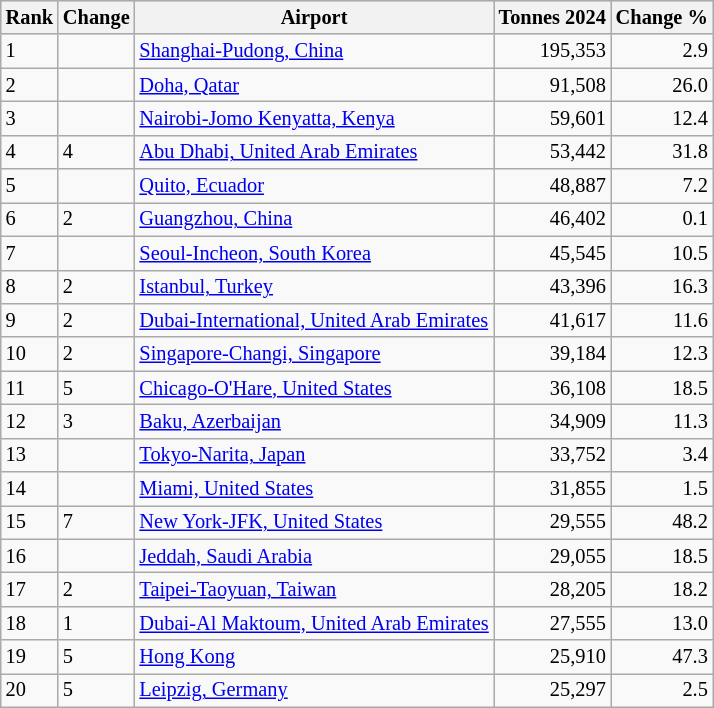<table class="wikitable sortable" style="font-size: 85%; width:align">
<tr style="background:lightgrey;">
<th>Rank</th>
<th>Change</th>
<th>Airport</th>
<th>Tonnes 2024</th>
<th>Change %</th>
</tr>
<tr>
<td>1</td>
<td></td>
<td> <a href='#'>Shanghai-Pudong, China</a></td>
<td style="text-align:right;">195,353</td>
<td style="text-align:right;">2.9</td>
</tr>
<tr>
<td>2</td>
<td></td>
<td> <a href='#'>Doha, Qatar</a></td>
<td style="text-align:right;">91,508</td>
<td style="text-align:right;">26.0</td>
</tr>
<tr>
<td>3</td>
<td></td>
<td> <a href='#'>Nairobi-Jomo Kenyatta, Kenya</a></td>
<td style="text-align:right;">59,601</td>
<td style="text-align:right;">12.4</td>
</tr>
<tr>
<td>4</td>
<td>4</td>
<td> <a href='#'>Abu Dhabi, United Arab Emirates</a></td>
<td style="text-align:right;">53,442</td>
<td style="text-align:right;">31.8</td>
</tr>
<tr>
<td>5</td>
<td></td>
<td> <a href='#'>Quito, Ecuador</a></td>
<td style="text-align:right;">48,887</td>
<td style="text-align:right;">7.2</td>
</tr>
<tr>
<td>6</td>
<td>2</td>
<td> <a href='#'>Guangzhou, China</a></td>
<td style="text-align:right;">46,402</td>
<td style="text-align:right;">0.1</td>
</tr>
<tr>
<td>7</td>
<td></td>
<td> <a href='#'>Seoul-Incheon, South Korea</a></td>
<td style="text-align:right;">45,545</td>
<td style="text-align:right;">10.5</td>
</tr>
<tr>
<td>8</td>
<td>2</td>
<td> <a href='#'>Istanbul, Turkey</a></td>
<td style="text-align:right;">43,396</td>
<td style="text-align:right;">16.3</td>
</tr>
<tr>
<td>9</td>
<td>2</td>
<td> <a href='#'>Dubai-International, United Arab Emirates</a></td>
<td style="text-align:right;">41,617</td>
<td style="text-align:right;">11.6</td>
</tr>
<tr>
<td>10</td>
<td>2</td>
<td> <a href='#'>Singapore-Changi, Singapore</a></td>
<td style="text-align:right;">39,184</td>
<td style="text-align:right;">12.3</td>
</tr>
<tr>
<td>11</td>
<td>5</td>
<td> <a href='#'>Chicago-O'Hare, United States</a></td>
<td style="text-align:right;">36,108</td>
<td style="text-align:right;">18.5</td>
</tr>
<tr>
<td>12</td>
<td>3</td>
<td> <a href='#'>Baku, Azerbaijan</a></td>
<td style="text-align:right;">34,909</td>
<td style="text-align:right;">11.3</td>
</tr>
<tr>
<td>13</td>
<td></td>
<td> <a href='#'>Tokyo-Narita, Japan</a></td>
<td style="text-align:right;">33,752</td>
<td style="text-align:right;">3.4</td>
</tr>
<tr>
<td>14</td>
<td></td>
<td> <a href='#'>Miami, United States</a></td>
<td style="text-align:right;">31,855</td>
<td style="text-align:right;">1.5</td>
</tr>
<tr>
<td>15</td>
<td>7</td>
<td> <a href='#'>New York-JFK, United States</a></td>
<td style="text-align:right;">29,555</td>
<td style="text-align:right;">48.2</td>
</tr>
<tr>
<td>16</td>
<td></td>
<td> <a href='#'>Jeddah, Saudi Arabia</a></td>
<td style="text-align:right;">29,055</td>
<td style="text-align:right;">18.5</td>
</tr>
<tr>
<td>17</td>
<td>2</td>
<td> <a href='#'>Taipei-Taoyuan, Taiwan</a></td>
<td style="text-align:right;">28,205</td>
<td style="text-align:right;">18.2</td>
</tr>
<tr>
<td>18</td>
<td>1</td>
<td> <a href='#'>Dubai-Al Maktoum, United Arab Emirates</a></td>
<td style="text-align:right;">27,555</td>
<td style="text-align:right;">13.0</td>
</tr>
<tr>
<td>19</td>
<td>5</td>
<td> <a href='#'>Hong Kong</a></td>
<td style="text-align:right;">25,910</td>
<td style="text-align:right;">47.3</td>
</tr>
<tr>
<td>20</td>
<td>5</td>
<td> <a href='#'>Leipzig, Germany</a></td>
<td style="text-align:right;">25,297</td>
<td style="text-align:right;">2.5</td>
</tr>
</table>
